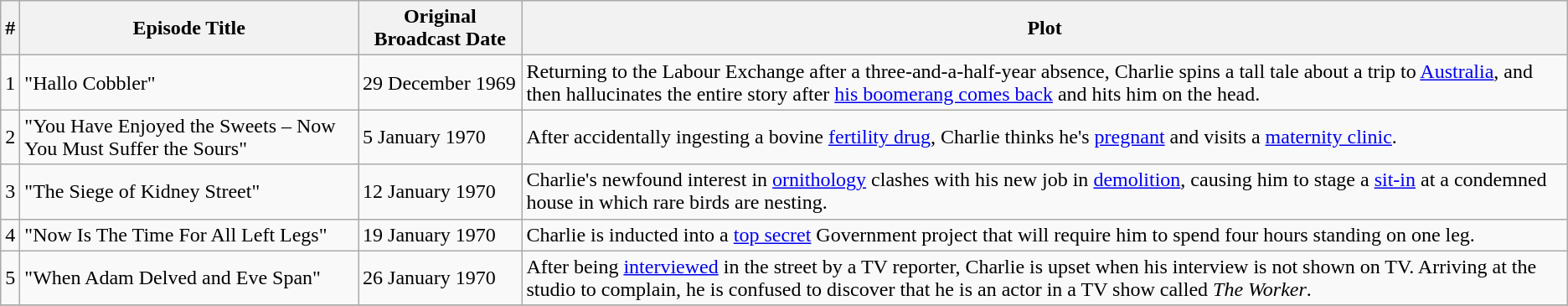<table class="wikitable">
<tr>
<th>#</th>
<th>Episode Title</th>
<th>Original Broadcast Date</th>
<th>Plot</th>
</tr>
<tr>
<td>1</td>
<td>"Hallo Cobbler"</td>
<td>29 December 1969</td>
<td>Returning to the Labour Exchange after a three-and-a-half-year absence, Charlie spins a tall tale about a trip to <a href='#'>Australia</a>, and then hallucinates the entire story after <a href='#'>his boomerang comes back</a> and hits him on the head.</td>
</tr>
<tr>
<td>2</td>
<td>"You Have Enjoyed the Sweets – Now You Must Suffer the Sours"</td>
<td>5 January 1970</td>
<td>After accidentally ingesting a bovine <a href='#'>fertility drug</a>, Charlie thinks he's <a href='#'>pregnant</a> and visits a <a href='#'>maternity clinic</a>.</td>
</tr>
<tr>
<td>3</td>
<td>"The Siege of Kidney Street"</td>
<td>12 January 1970</td>
<td>Charlie's newfound interest in <a href='#'>ornithology</a> clashes with his new job in <a href='#'>demolition</a>, causing him to stage a <a href='#'>sit-in</a> at a condemned house in which rare birds are nesting.</td>
</tr>
<tr>
<td>4</td>
<td>"Now Is The Time For All Left Legs"</td>
<td>19 January 1970</td>
<td>Charlie is inducted into a <a href='#'>top secret</a> Government project that will require him to spend four hours standing on one leg.</td>
</tr>
<tr>
<td>5</td>
<td>"When Adam Delved and Eve Span"</td>
<td>26 January 1970</td>
<td>After being <a href='#'>interviewed</a> in the street by a TV reporter, Charlie is upset when his interview is not shown on TV. Arriving at the studio to complain, he is confused to discover that he is an actor in a TV show called <em>The Worker</em>.</td>
</tr>
<tr>
</tr>
</table>
